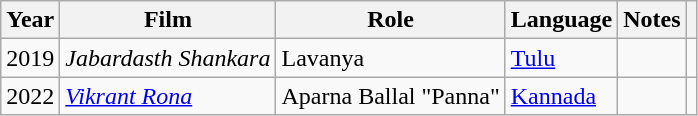<table class="wikitable">
<tr>
<th>Year</th>
<th>Film</th>
<th>Role</th>
<th>Language</th>
<th>Notes</th>
<th></th>
</tr>
<tr>
<td>2019</td>
<td><em>Jabardasth Shankara</em></td>
<td>Lavanya</td>
<td><a href='#'>Tulu</a></td>
<td></td>
<td style="text-align:center;"></td>
</tr>
<tr>
<td>2022</td>
<td><em><a href='#'>Vikrant Rona</a></em></td>
<td>Aparna Ballal "Panna"</td>
<td><a href='#'>Kannada</a></td>
<td></td>
<td style="text-align:center;"></td>
</tr>
</table>
